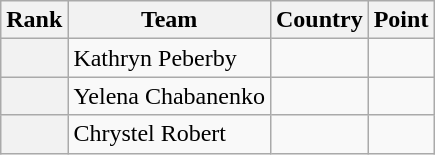<table class="wikitable sortable">
<tr>
<th>Rank</th>
<th>Team</th>
<th>Country</th>
<th>Point</th>
</tr>
<tr>
<th></th>
<td>Kathryn Peberby</td>
<td></td>
<td></td>
</tr>
<tr>
<th></th>
<td>Yelena Chabanenko</td>
<td></td>
<td></td>
</tr>
<tr>
<th></th>
<td>Chrystel Robert</td>
<td></td>
<td></td>
</tr>
</table>
